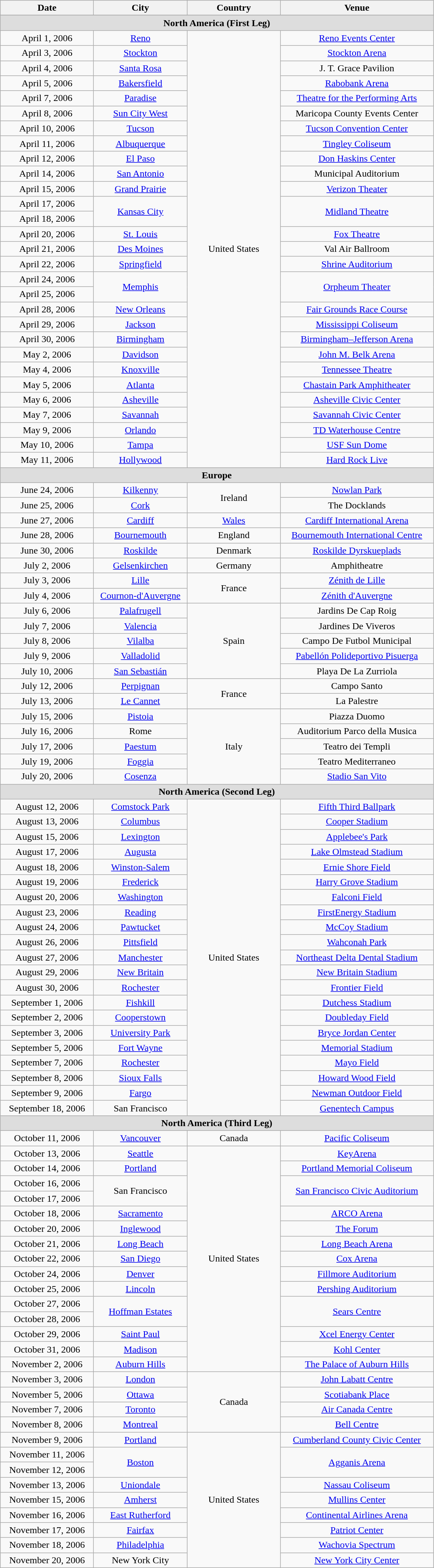<table class="wikitable" style="text-align:center;">
<tr>
<th width="150">Date</th>
<th width="150">City</th>
<th width="150">Country</th>
<th width="250">Venue</th>
</tr>
<tr>
</tr>
<tr style="background:#ddd;">
<td colspan="4"><strong>North America (First Leg)</strong></td>
</tr>
<tr>
<td>April 1, 2006</td>
<td><a href='#'>Reno</a></td>
<td rowspan="29">United States</td>
<td><a href='#'>Reno Events Center</a></td>
</tr>
<tr>
<td>April 3, 2006</td>
<td><a href='#'>Stockton</a></td>
<td><a href='#'>Stockton Arena</a></td>
</tr>
<tr>
<td>April 4, 2006</td>
<td><a href='#'>Santa Rosa</a></td>
<td>J. T. Grace Pavilion</td>
</tr>
<tr>
<td>April 5, 2006</td>
<td><a href='#'>Bakersfield</a></td>
<td><a href='#'>Rabobank Arena</a></td>
</tr>
<tr>
<td>April 7, 2006</td>
<td><a href='#'>Paradise</a></td>
<td><a href='#'>Theatre for the Performing Arts</a></td>
</tr>
<tr>
<td>April 8, 2006</td>
<td><a href='#'>Sun City West</a></td>
<td>Maricopa County Events Center</td>
</tr>
<tr>
<td>April 10, 2006</td>
<td><a href='#'>Tucson</a></td>
<td><a href='#'>Tucson Convention Center</a></td>
</tr>
<tr>
<td>April 11, 2006</td>
<td><a href='#'>Albuquerque</a></td>
<td><a href='#'>Tingley Coliseum</a></td>
</tr>
<tr>
<td>April 12, 2006</td>
<td><a href='#'>El Paso</a></td>
<td><a href='#'>Don Haskins Center</a></td>
</tr>
<tr>
<td>April 14, 2006</td>
<td><a href='#'>San Antonio</a></td>
<td>Municipal Auditorium</td>
</tr>
<tr>
<td>April 15, 2006</td>
<td><a href='#'>Grand Prairie</a></td>
<td><a href='#'>Verizon Theater</a></td>
</tr>
<tr>
<td>April 17, 2006</td>
<td rowspan="2"><a href='#'>Kansas City</a></td>
<td rowspan="2"><a href='#'>Midland Theatre</a></td>
</tr>
<tr>
<td>April 18, 2006</td>
</tr>
<tr>
<td>April 20, 2006</td>
<td><a href='#'>St. Louis</a></td>
<td><a href='#'>Fox Theatre</a></td>
</tr>
<tr>
<td align="center">April 21, 2006</td>
<td align="center"><a href='#'>Des Moines</a></td>
<td align="center">Val Air Ballroom</td>
</tr>
<tr>
<td align="center">April 22, 2006</td>
<td align="center"><a href='#'>Springfield</a></td>
<td align="center"><a href='#'>Shrine Auditorium</a></td>
</tr>
<tr>
<td>April 24, 2006</td>
<td rowspan="2"><a href='#'>Memphis</a></td>
<td rowspan="2"><a href='#'>Orpheum Theater</a></td>
</tr>
<tr>
<td>April 25, 2006</td>
</tr>
<tr>
<td>April 28, 2006</td>
<td><a href='#'>New Orleans</a></td>
<td><a href='#'>Fair Grounds Race Course</a></td>
</tr>
<tr>
<td>April 29, 2006</td>
<td><a href='#'>Jackson</a></td>
<td><a href='#'>Mississippi Coliseum</a></td>
</tr>
<tr>
<td>April 30, 2006</td>
<td><a href='#'>Birmingham</a></td>
<td><a href='#'>Birmingham–Jefferson Arena</a></td>
</tr>
<tr>
<td>May 2, 2006</td>
<td><a href='#'>Davidson</a></td>
<td><a href='#'>John M. Belk Arena</a></td>
</tr>
<tr>
<td>May 4, 2006</td>
<td><a href='#'>Knoxville</a></td>
<td><a href='#'>Tennessee Theatre</a></td>
</tr>
<tr>
<td>May 5, 2006</td>
<td><a href='#'>Atlanta</a></td>
<td><a href='#'>Chastain Park Amphitheater</a></td>
</tr>
<tr>
<td>May 6, 2006</td>
<td><a href='#'>Asheville</a></td>
<td><a href='#'>Asheville Civic Center</a></td>
</tr>
<tr>
<td>May 7, 2006</td>
<td><a href='#'>Savannah</a></td>
<td><a href='#'>Savannah Civic Center</a></td>
</tr>
<tr>
<td>May 9, 2006</td>
<td><a href='#'>Orlando</a></td>
<td><a href='#'>TD Waterhouse Centre</a></td>
</tr>
<tr>
<td>May 10, 2006</td>
<td><a href='#'>Tampa</a></td>
<td><a href='#'>USF Sun Dome</a></td>
</tr>
<tr>
<td>May 11, 2006</td>
<td><a href='#'>Hollywood</a></td>
<td><a href='#'>Hard Rock Live</a></td>
</tr>
<tr style="background:#ddd;">
<td colspan="4"><strong>Europe</strong></td>
</tr>
<tr>
<td>June 24, 2006</td>
<td><a href='#'>Kilkenny</a></td>
<td rowspan="2">Ireland</td>
<td><a href='#'>Nowlan Park</a></td>
</tr>
<tr>
<td>June 25, 2006</td>
<td><a href='#'>Cork</a></td>
<td>The Docklands</td>
</tr>
<tr>
<td>June 27, 2006</td>
<td><a href='#'>Cardiff</a></td>
<td><a href='#'>Wales</a></td>
<td><a href='#'>Cardiff International Arena</a></td>
</tr>
<tr>
<td>June 28, 2006</td>
<td><a href='#'>Bournemouth</a></td>
<td>England</td>
<td><a href='#'>Bournemouth International Centre</a></td>
</tr>
<tr>
<td>June 30, 2006</td>
<td><a href='#'>Roskilde</a></td>
<td>Denmark</td>
<td><a href='#'>Roskilde Dyrskueplads</a></td>
</tr>
<tr>
<td>July 2, 2006</td>
<td><a href='#'>Gelsenkirchen</a></td>
<td>Germany</td>
<td>Amphitheatre</td>
</tr>
<tr>
<td>July 3, 2006</td>
<td><a href='#'>Lille</a></td>
<td rowspan="2">France</td>
<td><a href='#'>Zénith de Lille</a></td>
</tr>
<tr>
<td>July 4, 2006</td>
<td><a href='#'>Cournon-d'Auvergne</a></td>
<td><a href='#'>Zénith d'Auvergne</a></td>
</tr>
<tr>
<td>July 6, 2006</td>
<td><a href='#'>Palafrugell</a></td>
<td rowspan="5">Spain</td>
<td>Jardins De Cap Roig</td>
</tr>
<tr>
<td>July 7, 2006</td>
<td><a href='#'>Valencia</a></td>
<td>Jardines De Viveros</td>
</tr>
<tr>
<td>July 8, 2006</td>
<td><a href='#'>Vilalba</a></td>
<td>Campo De Futbol Municipal</td>
</tr>
<tr>
<td>July 9, 2006</td>
<td><a href='#'>Valladolid</a></td>
<td><a href='#'>Pabellón Polideportivo Pisuerga</a></td>
</tr>
<tr>
<td>July 10, 2006</td>
<td><a href='#'>San Sebastián</a></td>
<td>Playa De La Zurriola</td>
</tr>
<tr>
<td>July 12, 2006</td>
<td><a href='#'>Perpignan</a></td>
<td rowspan="2">France</td>
<td>Campo Santo</td>
</tr>
<tr>
<td>July 13, 2006</td>
<td><a href='#'>Le Cannet</a></td>
<td>La Palestre</td>
</tr>
<tr>
<td>July 15, 2006</td>
<td><a href='#'>Pistoia</a></td>
<td rowspan="5">Italy</td>
<td>Piazza Duomo</td>
</tr>
<tr>
<td>July 16, 2006</td>
<td>Rome</td>
<td>Auditorium Parco della Musica</td>
</tr>
<tr>
<td>July 17, 2006</td>
<td><a href='#'>Paestum</a></td>
<td>Teatro dei Templi</td>
</tr>
<tr>
<td>July 19, 2006</td>
<td><a href='#'>Foggia</a></td>
<td>Teatro Mediterraneo</td>
</tr>
<tr>
<td>July 20, 2006</td>
<td><a href='#'>Cosenza</a></td>
<td><a href='#'>Stadio San Vito</a></td>
</tr>
<tr style="background:#ddd;">
<td colspan="4"><strong>North America (Second Leg)</strong></td>
</tr>
<tr>
<td>August 12, 2006</td>
<td><a href='#'>Comstock Park</a></td>
<td rowspan="21">United States</td>
<td><a href='#'>Fifth Third Ballpark</a></td>
</tr>
<tr>
<td>August 13, 2006</td>
<td><a href='#'>Columbus</a></td>
<td><a href='#'>Cooper Stadium</a></td>
</tr>
<tr>
<td>August 15, 2006</td>
<td><a href='#'>Lexington</a></td>
<td><a href='#'>Applebee's Park</a></td>
</tr>
<tr>
<td>August 17, 2006</td>
<td><a href='#'>Augusta</a></td>
<td><a href='#'>Lake Olmstead Stadium</a></td>
</tr>
<tr>
<td>August 18, 2006</td>
<td><a href='#'>Winston-Salem</a></td>
<td><a href='#'>Ernie Shore Field</a></td>
</tr>
<tr>
<td>August 19, 2006</td>
<td><a href='#'>Frederick</a></td>
<td><a href='#'>Harry Grove Stadium</a></td>
</tr>
<tr>
<td>August 20, 2006</td>
<td><a href='#'>Washington</a></td>
<td><a href='#'>Falconi Field</a></td>
</tr>
<tr>
<td>August 23, 2006</td>
<td><a href='#'>Reading</a></td>
<td><a href='#'>FirstEnergy Stadium</a></td>
</tr>
<tr>
<td>August 24, 2006</td>
<td><a href='#'>Pawtucket</a></td>
<td><a href='#'>McCoy Stadium</a></td>
</tr>
<tr>
<td>August 26, 2006</td>
<td><a href='#'>Pittsfield</a></td>
<td><a href='#'>Wahconah Park</a></td>
</tr>
<tr>
<td>August 27, 2006</td>
<td><a href='#'>Manchester</a></td>
<td><a href='#'>Northeast Delta Dental Stadium</a></td>
</tr>
<tr>
<td>August 29, 2006</td>
<td><a href='#'>New Britain</a></td>
<td><a href='#'>New Britain Stadium</a></td>
</tr>
<tr>
<td>August 30, 2006</td>
<td><a href='#'>Rochester</a></td>
<td><a href='#'>Frontier Field</a></td>
</tr>
<tr>
<td>September 1, 2006</td>
<td><a href='#'>Fishkill</a></td>
<td><a href='#'>Dutchess Stadium</a></td>
</tr>
<tr>
<td>September 2, 2006</td>
<td><a href='#'>Cooperstown</a></td>
<td><a href='#'>Doubleday Field</a></td>
</tr>
<tr>
<td>September 3, 2006</td>
<td><a href='#'>University Park</a></td>
<td><a href='#'>Bryce Jordan Center</a></td>
</tr>
<tr>
<td>September 5, 2006</td>
<td><a href='#'>Fort Wayne</a></td>
<td><a href='#'>Memorial Stadium</a></td>
</tr>
<tr>
<td>September 7, 2006</td>
<td><a href='#'>Rochester</a></td>
<td><a href='#'>Mayo Field</a></td>
</tr>
<tr>
<td>September 8, 2006</td>
<td><a href='#'>Sioux Falls</a></td>
<td><a href='#'>Howard Wood Field</a></td>
</tr>
<tr>
<td>September 9, 2006</td>
<td><a href='#'>Fargo</a></td>
<td><a href='#'>Newman Outdoor Field</a></td>
</tr>
<tr>
<td>September 18, 2006</td>
<td>San Francisco</td>
<td><a href='#'>Genentech Campus</a></td>
</tr>
<tr style="background:#ddd;">
<td colspan="4"><strong>North America (Third Leg)</strong></td>
</tr>
<tr>
<td>October 11, 2006</td>
<td><a href='#'>Vancouver</a></td>
<td>Canada</td>
<td><a href='#'>Pacific Coliseum</a></td>
</tr>
<tr>
<td>October 13, 2006</td>
<td><a href='#'>Seattle</a></td>
<td rowspan="15">United States</td>
<td><a href='#'>KeyArena</a></td>
</tr>
<tr>
<td>October 14, 2006</td>
<td><a href='#'>Portland</a></td>
<td><a href='#'>Portland Memorial Coliseum</a></td>
</tr>
<tr>
<td>October 16, 2006</td>
<td rowspan="2">San Francisco</td>
<td rowspan="2"><a href='#'>San Francisco Civic Auditorium</a></td>
</tr>
<tr>
<td>October 17, 2006</td>
</tr>
<tr>
<td>October 18, 2006</td>
<td><a href='#'>Sacramento</a></td>
<td><a href='#'>ARCO Arena</a></td>
</tr>
<tr>
<td>October 20, 2006</td>
<td><a href='#'>Inglewood</a></td>
<td><a href='#'>The Forum</a></td>
</tr>
<tr>
<td>October 21, 2006</td>
<td><a href='#'>Long Beach</a></td>
<td><a href='#'>Long Beach Arena</a></td>
</tr>
<tr>
<td>October 22, 2006</td>
<td><a href='#'>San Diego</a></td>
<td><a href='#'>Cox Arena</a></td>
</tr>
<tr>
<td>October 24, 2006</td>
<td><a href='#'>Denver</a></td>
<td><a href='#'>Fillmore Auditorium</a></td>
</tr>
<tr>
<td>October 25, 2006</td>
<td><a href='#'>Lincoln</a></td>
<td><a href='#'>Pershing Auditorium</a></td>
</tr>
<tr>
<td>October 27, 2006</td>
<td rowspan="2"><a href='#'>Hoffman Estates</a></td>
<td rowspan="2"><a href='#'>Sears Centre</a></td>
</tr>
<tr>
<td>October 28, 2006</td>
</tr>
<tr>
<td>October 29, 2006</td>
<td><a href='#'>Saint Paul</a></td>
<td><a href='#'>Xcel Energy Center</a></td>
</tr>
<tr>
<td>October 31, 2006</td>
<td><a href='#'>Madison</a></td>
<td><a href='#'>Kohl Center</a></td>
</tr>
<tr>
<td>November 2, 2006</td>
<td><a href='#'>Auburn Hills</a></td>
<td><a href='#'>The Palace of Auburn Hills</a></td>
</tr>
<tr>
<td>November 3, 2006</td>
<td><a href='#'>London</a></td>
<td rowspan="4">Canada</td>
<td><a href='#'>John Labatt Centre</a></td>
</tr>
<tr>
<td>November 5, 2006</td>
<td><a href='#'>Ottawa</a></td>
<td><a href='#'>Scotiabank Place</a></td>
</tr>
<tr>
<td>November 7, 2006</td>
<td><a href='#'>Toronto</a></td>
<td><a href='#'>Air Canada Centre</a></td>
</tr>
<tr>
<td>November 8, 2006</td>
<td><a href='#'>Montreal</a></td>
<td><a href='#'>Bell Centre</a></td>
</tr>
<tr>
<td>November 9, 2006</td>
<td><a href='#'>Portland</a></td>
<td rowspan="9">United States</td>
<td><a href='#'>Cumberland County Civic Center</a></td>
</tr>
<tr>
<td>November 11, 2006</td>
<td rowspan="2"><a href='#'>Boston</a></td>
<td rowspan="2"><a href='#'>Agganis Arena</a></td>
</tr>
<tr>
<td>November 12, 2006</td>
</tr>
<tr>
<td>November 13, 2006</td>
<td><a href='#'>Uniondale</a></td>
<td><a href='#'>Nassau Coliseum</a></td>
</tr>
<tr>
<td>November 15, 2006</td>
<td><a href='#'>Amherst</a></td>
<td><a href='#'>Mullins Center</a></td>
</tr>
<tr>
<td>November 16, 2006</td>
<td><a href='#'>East Rutherford</a></td>
<td><a href='#'>Continental Airlines Arena</a></td>
</tr>
<tr>
<td>November 17, 2006</td>
<td><a href='#'>Fairfax</a></td>
<td><a href='#'>Patriot Center</a></td>
</tr>
<tr>
<td>November 18, 2006</td>
<td><a href='#'>Philadelphia</a></td>
<td><a href='#'>Wachovia Spectrum</a></td>
</tr>
<tr>
<td>November 20, 2006</td>
<td>New York City</td>
<td><a href='#'>New York City Center</a></td>
</tr>
</table>
